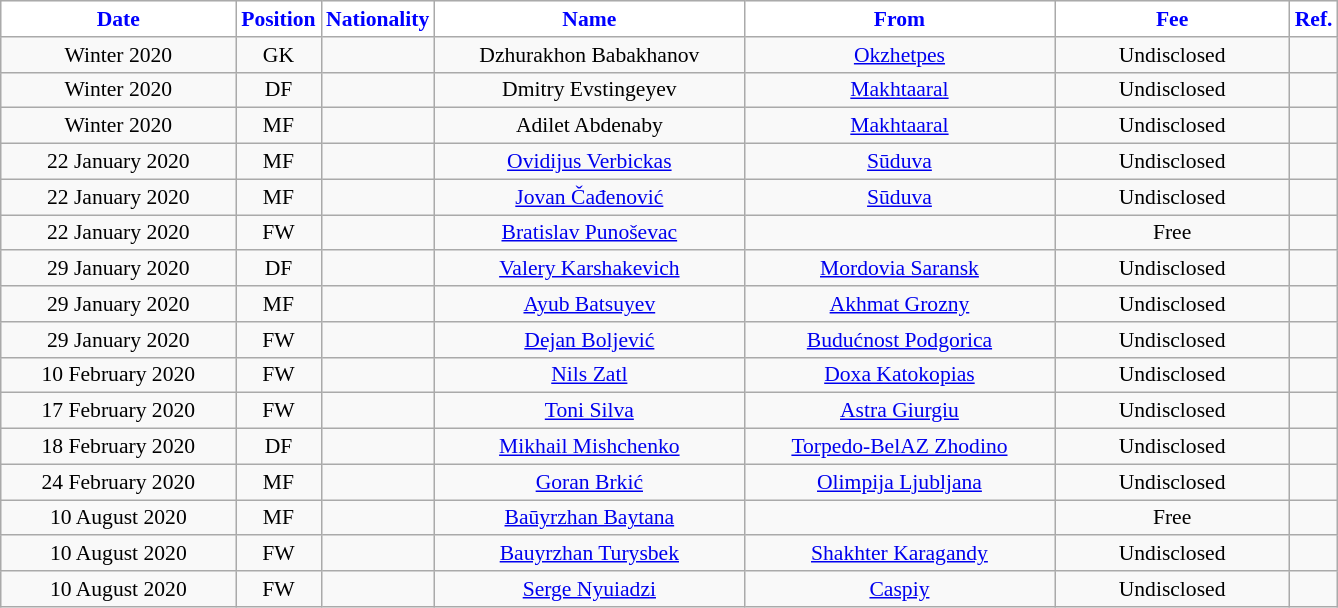<table class="wikitable"  style="text-align:center; font-size:90%; ">
<tr>
<th style="background:#FFFFFF; color:#0000FF; width:150px;">Date</th>
<th style="background:#FFFFFF; color:#0000FF; width:50px;">Position</th>
<th style="background:#FFFFFF; color:#0000FF; width:50px;">Nationality</th>
<th style="background:#FFFFFF; color:#0000FF; width:200px;">Name</th>
<th style="background:#FFFFFF; color:#0000FF; width:200px;">From</th>
<th style="background:#FFFFFF; color:#0000FF; width:150px;">Fee</th>
<th style="background:#FFFFFF; color:#0000FF; width:25px;">Ref.</th>
</tr>
<tr>
<td>Winter 2020</td>
<td>GK</td>
<td></td>
<td>Dzhurakhon Babakhanov</td>
<td><a href='#'>Okzhetpes</a></td>
<td>Undisclosed</td>
<td></td>
</tr>
<tr>
<td>Winter 2020</td>
<td>DF</td>
<td></td>
<td>Dmitry Evstingeyev</td>
<td><a href='#'>Makhtaaral</a></td>
<td>Undisclosed</td>
<td></td>
</tr>
<tr>
<td>Winter 2020</td>
<td>MF</td>
<td></td>
<td>Adilet Abdenaby</td>
<td><a href='#'>Makhtaaral</a></td>
<td>Undisclosed</td>
<td></td>
</tr>
<tr>
<td>22 January 2020</td>
<td>MF</td>
<td></td>
<td><a href='#'>Ovidijus Verbickas</a></td>
<td><a href='#'>Sūduva</a></td>
<td>Undisclosed</td>
<td></td>
</tr>
<tr>
<td>22 January 2020</td>
<td>MF</td>
<td></td>
<td><a href='#'>Jovan Čađenović</a></td>
<td><a href='#'>Sūduva</a></td>
<td>Undisclosed</td>
<td></td>
</tr>
<tr>
<td>22 January 2020</td>
<td>FW</td>
<td></td>
<td><a href='#'>Bratislav Punoševac</a></td>
<td></td>
<td>Free</td>
<td></td>
</tr>
<tr>
<td>29 January 2020</td>
<td>DF</td>
<td></td>
<td><a href='#'>Valery Karshakevich</a></td>
<td><a href='#'>Mordovia Saransk</a></td>
<td>Undisclosed</td>
<td></td>
</tr>
<tr>
<td>29 January 2020</td>
<td>MF</td>
<td></td>
<td><a href='#'>Ayub Batsuyev</a></td>
<td><a href='#'>Akhmat Grozny</a></td>
<td>Undisclosed</td>
<td></td>
</tr>
<tr>
<td>29 January 2020</td>
<td>FW</td>
<td></td>
<td><a href='#'>Dejan Boljević</a></td>
<td><a href='#'>Budućnost Podgorica</a></td>
<td>Undisclosed</td>
<td></td>
</tr>
<tr>
<td>10 February 2020</td>
<td>FW</td>
<td></td>
<td><a href='#'>Nils Zatl</a></td>
<td><a href='#'>Doxa Katokopias</a></td>
<td>Undisclosed</td>
<td></td>
</tr>
<tr>
<td>17 February 2020</td>
<td>FW</td>
<td></td>
<td><a href='#'>Toni Silva</a></td>
<td><a href='#'>Astra Giurgiu</a></td>
<td>Undisclosed</td>
<td></td>
</tr>
<tr>
<td>18 February 2020</td>
<td>DF</td>
<td></td>
<td><a href='#'>Mikhail Mishchenko</a></td>
<td><a href='#'>Torpedo-BelAZ Zhodino</a></td>
<td>Undisclosed</td>
<td></td>
</tr>
<tr>
<td>24 February 2020</td>
<td>MF</td>
<td></td>
<td><a href='#'>Goran Brkić</a></td>
<td><a href='#'>Olimpija Ljubljana</a></td>
<td>Undisclosed</td>
<td></td>
</tr>
<tr>
<td>10 August 2020</td>
<td>MF</td>
<td></td>
<td><a href='#'>Baūyrzhan Baytana</a></td>
<td></td>
<td>Free</td>
<td></td>
</tr>
<tr>
<td>10 August 2020</td>
<td>FW</td>
<td></td>
<td><a href='#'>Bauyrzhan Turysbek</a></td>
<td><a href='#'>Shakhter Karagandy</a></td>
<td>Undisclosed</td>
<td></td>
</tr>
<tr>
<td>10 August 2020</td>
<td>FW</td>
<td></td>
<td><a href='#'>Serge Nyuiadzi</a></td>
<td><a href='#'>Caspiy</a></td>
<td>Undisclosed</td>
<td></td>
</tr>
</table>
